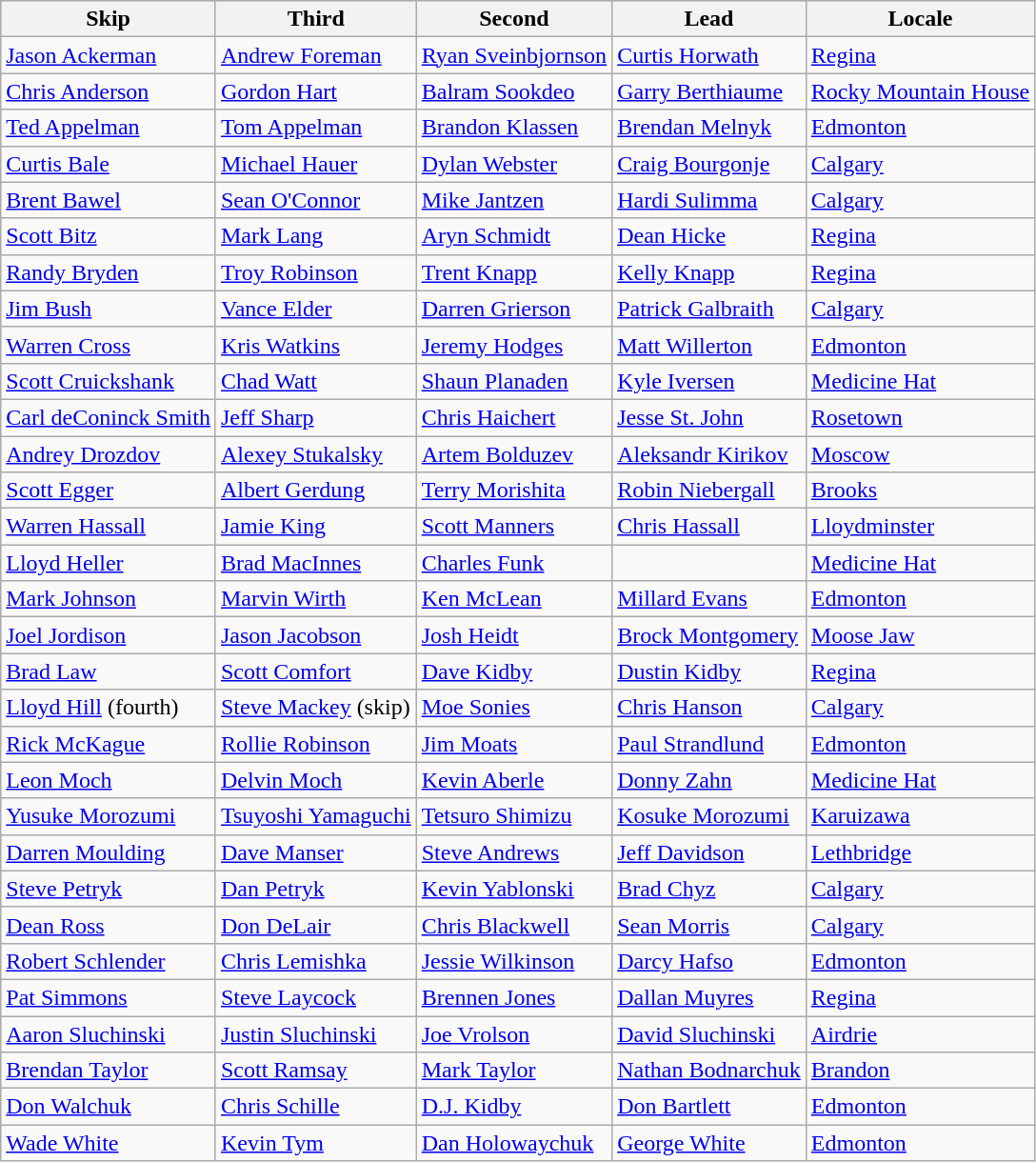<table class="wikitable">
<tr>
<th>Skip</th>
<th>Third</th>
<th>Second</th>
<th>Lead</th>
<th>Locale</th>
</tr>
<tr>
<td><a href='#'>Jason Ackerman</a></td>
<td><a href='#'>Andrew Foreman</a></td>
<td><a href='#'>Ryan Sveinbjornson</a></td>
<td><a href='#'>Curtis Horwath</a></td>
<td> <a href='#'>Regina</a></td>
</tr>
<tr>
<td><a href='#'>Chris Anderson</a></td>
<td><a href='#'>Gordon Hart</a></td>
<td><a href='#'>Balram Sookdeo</a></td>
<td><a href='#'>Garry Berthiaume</a></td>
<td> <a href='#'>Rocky Mountain House</a></td>
</tr>
<tr>
<td><a href='#'>Ted Appelman</a></td>
<td><a href='#'>Tom Appelman</a></td>
<td><a href='#'>Brandon Klassen</a></td>
<td><a href='#'>Brendan Melnyk</a></td>
<td> <a href='#'>Edmonton</a></td>
</tr>
<tr>
<td><a href='#'>Curtis Bale</a></td>
<td><a href='#'>Michael Hauer</a></td>
<td><a href='#'>Dylan Webster</a></td>
<td><a href='#'>Craig Bourgonje</a></td>
<td> <a href='#'>Calgary</a></td>
</tr>
<tr>
<td><a href='#'>Brent Bawel</a></td>
<td><a href='#'>Sean O'Connor</a></td>
<td><a href='#'>Mike Jantzen</a></td>
<td><a href='#'>Hardi Sulimma</a></td>
<td> <a href='#'>Calgary</a></td>
</tr>
<tr>
<td><a href='#'>Scott Bitz</a></td>
<td><a href='#'>Mark Lang</a></td>
<td><a href='#'>Aryn Schmidt</a></td>
<td><a href='#'>Dean Hicke</a></td>
<td> <a href='#'>Regina</a></td>
</tr>
<tr>
<td><a href='#'>Randy Bryden</a></td>
<td><a href='#'>Troy Robinson</a></td>
<td><a href='#'>Trent Knapp</a></td>
<td><a href='#'>Kelly Knapp</a></td>
<td> <a href='#'>Regina</a></td>
</tr>
<tr>
<td><a href='#'>Jim Bush</a></td>
<td><a href='#'>Vance Elder</a></td>
<td><a href='#'>Darren Grierson</a></td>
<td><a href='#'>Patrick Galbraith</a></td>
<td> <a href='#'>Calgary</a></td>
</tr>
<tr>
<td><a href='#'>Warren Cross</a></td>
<td><a href='#'>Kris Watkins</a></td>
<td><a href='#'>Jeremy Hodges</a></td>
<td><a href='#'>Matt Willerton</a></td>
<td> <a href='#'>Edmonton</a></td>
</tr>
<tr>
<td><a href='#'>Scott Cruickshank</a></td>
<td><a href='#'>Chad Watt</a></td>
<td><a href='#'>Shaun Planaden</a></td>
<td><a href='#'>Kyle Iversen</a></td>
<td> <a href='#'>Medicine Hat</a></td>
</tr>
<tr>
<td><a href='#'>Carl deConinck Smith</a></td>
<td><a href='#'>Jeff Sharp</a></td>
<td><a href='#'>Chris Haichert</a></td>
<td><a href='#'>Jesse St. John</a></td>
<td> <a href='#'>Rosetown</a></td>
</tr>
<tr>
<td><a href='#'>Andrey Drozdov</a></td>
<td><a href='#'>Alexey Stukalsky</a></td>
<td><a href='#'>Artem Bolduzev</a></td>
<td><a href='#'>Aleksandr Kirikov</a></td>
<td> <a href='#'>Moscow</a></td>
</tr>
<tr>
<td><a href='#'>Scott Egger</a></td>
<td><a href='#'>Albert Gerdung</a></td>
<td><a href='#'>Terry Morishita</a></td>
<td><a href='#'>Robin Niebergall</a></td>
<td> <a href='#'>Brooks</a></td>
</tr>
<tr>
<td><a href='#'>Warren Hassall</a></td>
<td><a href='#'>Jamie King</a></td>
<td><a href='#'>Scott Manners</a></td>
<td><a href='#'>Chris Hassall</a></td>
<td> <a href='#'>Lloydminster</a></td>
</tr>
<tr>
<td><a href='#'>Lloyd Heller</a></td>
<td><a href='#'>Brad MacInnes</a></td>
<td><a href='#'>Charles Funk</a></td>
<td></td>
<td> <a href='#'>Medicine Hat</a></td>
</tr>
<tr>
<td><a href='#'>Mark Johnson</a></td>
<td><a href='#'>Marvin Wirth</a></td>
<td><a href='#'>Ken McLean</a></td>
<td><a href='#'>Millard Evans</a></td>
<td> <a href='#'>Edmonton</a></td>
</tr>
<tr>
<td><a href='#'>Joel Jordison</a></td>
<td><a href='#'>Jason Jacobson</a></td>
<td><a href='#'>Josh Heidt</a></td>
<td><a href='#'>Brock Montgomery</a></td>
<td> <a href='#'>Moose Jaw</a></td>
</tr>
<tr>
<td><a href='#'>Brad Law</a></td>
<td><a href='#'>Scott Comfort</a></td>
<td><a href='#'>Dave Kidby</a></td>
<td><a href='#'>Dustin Kidby</a></td>
<td> <a href='#'>Regina</a></td>
</tr>
<tr>
<td><a href='#'>Lloyd Hill</a> (fourth)</td>
<td><a href='#'>Steve Mackey</a> (skip)</td>
<td><a href='#'>Moe Sonies</a></td>
<td><a href='#'>Chris Hanson</a></td>
<td> <a href='#'>Calgary</a></td>
</tr>
<tr>
<td><a href='#'>Rick McKague</a></td>
<td><a href='#'>Rollie Robinson</a></td>
<td><a href='#'>Jim Moats</a></td>
<td><a href='#'>Paul Strandlund</a></td>
<td> <a href='#'>Edmonton</a></td>
</tr>
<tr>
<td><a href='#'>Leon Moch</a></td>
<td><a href='#'>Delvin Moch</a></td>
<td><a href='#'>Kevin Aberle</a></td>
<td><a href='#'>Donny Zahn</a></td>
<td> <a href='#'>Medicine Hat</a></td>
</tr>
<tr>
<td><a href='#'>Yusuke Morozumi</a></td>
<td><a href='#'>Tsuyoshi Yamaguchi</a></td>
<td><a href='#'>Tetsuro Shimizu</a></td>
<td><a href='#'>Kosuke Morozumi</a></td>
<td> <a href='#'>Karuizawa</a></td>
</tr>
<tr>
<td><a href='#'>Darren Moulding</a></td>
<td><a href='#'>Dave Manser</a></td>
<td><a href='#'>Steve Andrews</a></td>
<td><a href='#'>Jeff Davidson</a></td>
<td> <a href='#'>Lethbridge</a></td>
</tr>
<tr>
<td><a href='#'>Steve Petryk</a></td>
<td><a href='#'>Dan Petryk</a></td>
<td><a href='#'>Kevin Yablonski</a></td>
<td><a href='#'>Brad Chyz</a></td>
<td> <a href='#'>Calgary</a></td>
</tr>
<tr>
<td><a href='#'>Dean Ross</a></td>
<td><a href='#'>Don DeLair</a></td>
<td><a href='#'>Chris Blackwell</a></td>
<td><a href='#'>Sean Morris</a></td>
<td> <a href='#'>Calgary</a></td>
</tr>
<tr>
<td><a href='#'>Robert Schlender</a></td>
<td><a href='#'>Chris Lemishka</a></td>
<td><a href='#'>Jessie Wilkinson</a></td>
<td><a href='#'>Darcy Hafso</a></td>
<td> <a href='#'>Edmonton</a></td>
</tr>
<tr>
<td><a href='#'>Pat Simmons</a></td>
<td><a href='#'>Steve Laycock</a></td>
<td><a href='#'>Brennen Jones</a></td>
<td><a href='#'>Dallan Muyres</a></td>
<td> <a href='#'>Regina</a></td>
</tr>
<tr>
<td><a href='#'>Aaron Sluchinski</a></td>
<td><a href='#'>Justin Sluchinski</a></td>
<td><a href='#'>Joe Vrolson</a></td>
<td><a href='#'>David Sluchinski</a></td>
<td> <a href='#'>Airdrie</a></td>
</tr>
<tr>
<td><a href='#'>Brendan Taylor</a></td>
<td><a href='#'>Scott Ramsay</a></td>
<td><a href='#'>Mark Taylor</a></td>
<td><a href='#'>Nathan Bodnarchuk</a></td>
<td> <a href='#'>Brandon</a></td>
</tr>
<tr>
<td><a href='#'>Don Walchuk</a></td>
<td><a href='#'>Chris Schille</a></td>
<td><a href='#'>D.J. Kidby</a></td>
<td><a href='#'>Don Bartlett</a></td>
<td> <a href='#'>Edmonton</a></td>
</tr>
<tr>
<td><a href='#'>Wade White</a></td>
<td><a href='#'>Kevin Tym</a></td>
<td><a href='#'>Dan Holowaychuk</a></td>
<td><a href='#'>George White</a></td>
<td> <a href='#'>Edmonton</a></td>
</tr>
</table>
